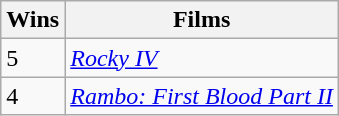<table class="wikitable">
<tr>
<th>Wins</th>
<th>Films</th>
</tr>
<tr>
<td>5</td>
<td><em><a href='#'>Rocky IV</a></em></td>
</tr>
<tr>
<td>4</td>
<td><em><a href='#'>Rambo: First Blood Part II</a></em></td>
</tr>
</table>
